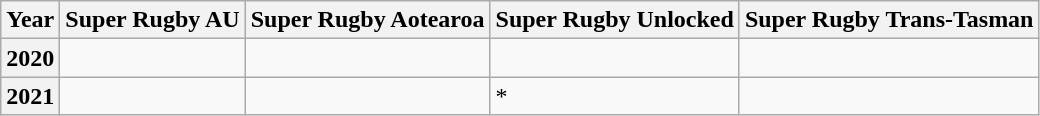<table class="wikitable">
<tr>
<th>Year</th>
<th>Super Rugby AU</th>
<th>Super Rugby Aotearoa</th>
<th>Super Rugby Unlocked</th>
<th>Super Rugby Trans-Tasman</th>
</tr>
<tr>
<th>2020</th>
<td></td>
<td></td>
<td></td>
<td></td>
</tr>
<tr>
<th>2021</th>
<td></td>
<td></td>
<td>*</td>
<td></td>
</tr>
</table>
